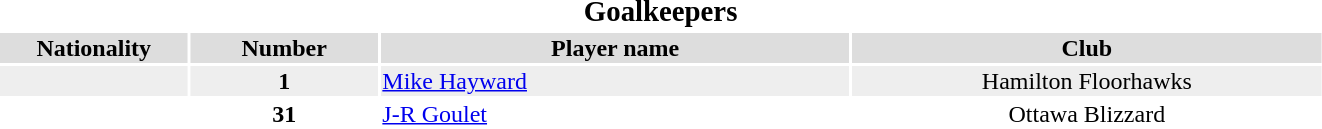<table width=70%>
<tr>
<th colspan=6><big>Goalkeepers</big></th>
</tr>
<tr bgcolor="#dddddd">
<th width=10%>Nationality</th>
<th width=10%>Number</th>
<th width=25%>Player name</th>
<th width=25%>Club</th>
</tr>
<tr bgcolor="#eeeeee">
<td align=center></td>
<td align=center><strong>1</strong></td>
<td><a href='#'>Mike Hayward</a></td>
<td align=center>Hamilton Floorhawks</td>
</tr>
<tr bgcolor="#ffffff">
<td align=center></td>
<td align=center><strong>31</strong></td>
<td><a href='#'>J-R Goulet</a></td>
<td align=center>Ottawa Blizzard</td>
</tr>
</table>
